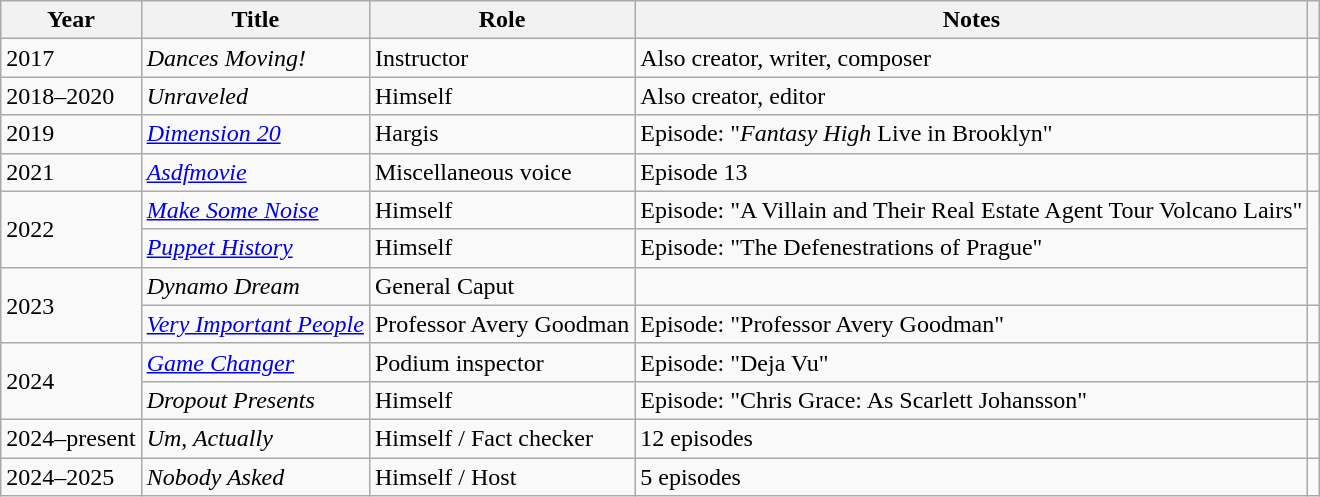<table class="wikitable">
<tr>
<th>Year</th>
<th>Title</th>
<th>Role</th>
<th>Notes</th>
<th></th>
</tr>
<tr>
<td>2017</td>
<td><em>Dances Moving!</em></td>
<td>Instructor</td>
<td>Also creator, writer, composer</td>
<td></td>
</tr>
<tr>
<td>2018–2020</td>
<td><em>Unraveled</em></td>
<td>Himself</td>
<td>Also creator, editor</td>
<td></td>
</tr>
<tr>
<td>2019</td>
<td><em><a href='#'>Dimension 20</a></em></td>
<td>Hargis</td>
<td>Episode: "<em>Fantasy High</em> Live in Brooklyn"</td>
<td></td>
</tr>
<tr>
<td>2021</td>
<td><em><a href='#'>Asdfmovie</a></em></td>
<td>Miscellaneous voice</td>
<td>Episode 13</td>
<td></td>
</tr>
<tr>
<td rowspan="2">2022</td>
<td><em><a href='#'>Make Some Noise</a></em></td>
<td>Himself</td>
<td>Episode: "A Villain and Their Real Estate Agent Tour Volcano Lairs"</td>
</tr>
<tr>
<td><em><a href='#'>Puppet History</a></em></td>
<td>Himself</td>
<td>Episode: "The Defenestrations of Prague"</td>
</tr>
<tr>
<td rowspan="2">2023</td>
<td><em>Dynamo Dream</em></td>
<td>General Caput</td>
<td></td>
</tr>
<tr>
<td><em><a href='#'>Very Important People</a></em></td>
<td>Professor Avery Goodman</td>
<td>Episode: "Professor Avery Goodman"</td>
<td></td>
</tr>
<tr>
<td rowspan="2">2024</td>
<td><em><a href='#'>Game Changer</a></em></td>
<td>Podium inspector</td>
<td>Episode: "Deja Vu"</td>
<td></td>
</tr>
<tr>
<td><em>Dropout Presents</em></td>
<td>Himself</td>
<td>Episode: "Chris Grace: As Scarlett Johansson"</td>
</tr>
<tr>
<td>2024–present</td>
<td><em>Um, Actually</em></td>
<td>Himself / Fact checker</td>
<td>12 episodes</td>
<td></td>
</tr>
<tr>
<td>2024–2025</td>
<td><em>Nobody Asked</em></td>
<td>Himself / Host</td>
<td>5 episodes</td>
<td></td>
</tr>
</table>
